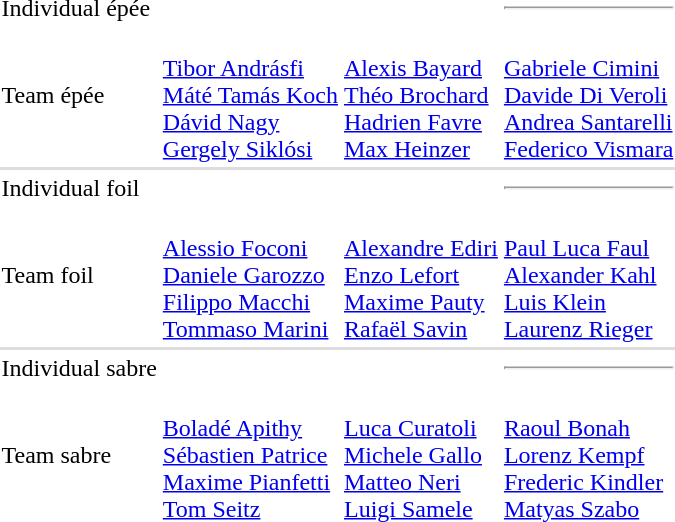<table>
<tr>
<td>Individual épée <br></td>
<td></td>
<td></td>
<td><hr></td>
</tr>
<tr>
<td>Team épée <br></td>
<td><br><a href='#'>Tibor Andrásfi</a><br><a href='#'>Máté Tamás Koch</a><br><a href='#'>Dávid Nagy</a><br><a href='#'>Gergely Siklósi</a></td>
<td><br><a href='#'>Alexis Bayard</a><br><a href='#'>Théo Brochard</a><br><a href='#'>Hadrien Favre</a><br><a href='#'>Max Heinzer</a></td>
<td><br><a href='#'>Gabriele Cimini</a><br><a href='#'>Davide Di Veroli</a><br><a href='#'>Andrea Santarelli</a><br><a href='#'>Federico Vismara</a></td>
</tr>
<tr bgcolor=#DDDDDD>
<td colspan=7></td>
</tr>
<tr>
<td>Individual foil <br></td>
<td></td>
<td></td>
<td><hr></td>
</tr>
<tr>
<td>Team foil<br></td>
<td><br><a href='#'>Alessio Foconi</a><br><a href='#'>Daniele Garozzo</a><br><a href='#'>Filippo Macchi</a><br><a href='#'>Tommaso Marini</a></td>
<td><br><a href='#'>Alexandre Ediri</a><br><a href='#'>Enzo Lefort</a><br><a href='#'>Maxime Pauty</a><br><a href='#'>Rafaël Savin</a></td>
<td><br><a href='#'>Paul Luca Faul</a><br><a href='#'>Alexander Kahl</a><br><a href='#'>Luis Klein</a><br><a href='#'>Laurenz Rieger</a></td>
</tr>
<tr bgcolor=#DDDDDD>
<td colspan=7></td>
</tr>
<tr>
<td>Individual sabre <br></td>
<td></td>
<td></td>
<td><hr></td>
</tr>
<tr>
<td>Team sabre <br></td>
<td><br><a href='#'>Boladé Apithy</a><br><a href='#'>Sébastien Patrice</a><br><a href='#'>Maxime Pianfetti</a><br><a href='#'>Tom Seitz</a></td>
<td><br><a href='#'>Luca Curatoli</a><br><a href='#'>Michele Gallo</a><br><a href='#'>Matteo Neri</a><br><a href='#'>Luigi Samele</a></td>
<td><br><a href='#'>Raoul Bonah</a><br><a href='#'>Lorenz Kempf</a><br><a href='#'>Frederic Kindler</a><br><a href='#'>Matyas Szabo</a></td>
</tr>
</table>
